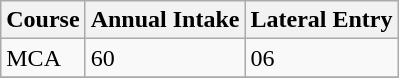<table class="wikitable">
<tr>
<th>Course</th>
<th>Annual Intake</th>
<th>Lateral Entry</th>
</tr>
<tr>
<td>MCA</td>
<td>60</td>
<td>06</td>
</tr>
<tr>
</tr>
</table>
